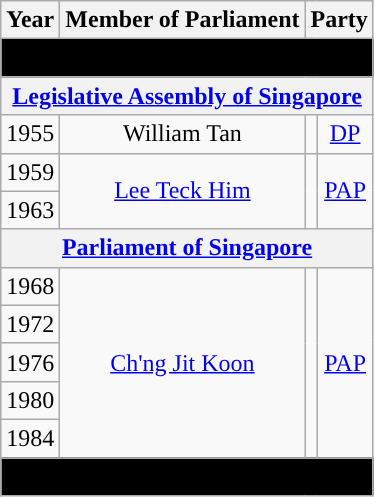<table class="wikitable" align="center" style="text-align:center">
<tr>
<th>Year</th>
<th>Member of Parliament</th>
<th colspan="2">Party</th>
</tr>
<tr>
<td colspan=4 bgcolor=black><span><strong>Formation (1955)</strong></span></td>
</tr>
<tr>
<th colspan="4"><a href='#'><strong>Legislative Assembly of Singapore</strong></a></th>
</tr>
<tr>
<td>1955</td>
<td>William Tan</td>
<td></td>
<td><a href='#'>DP</a></td>
</tr>
<tr>
<td>1959</td>
<td rowspan="2"><a href='#'>Lee Teck Him</a></td>
<td rowspan="2"></td>
<td rowspan="2"><a href='#'>PAP</a></td>
</tr>
<tr>
<td>1963</td>
</tr>
<tr>
<th colspan="4"><a href='#'><strong>Parliament of Singapore</strong></a></th>
</tr>
<tr>
<td>1968</td>
<td rowspan="5"><a href='#'>Ch'ng Jit Koon</a></td>
<td rowspan="5"></td>
<td rowspan="5"><a href='#'>PAP</a></td>
</tr>
<tr>
<td>1972</td>
</tr>
<tr>
<td>1976</td>
</tr>
<tr>
<td>1980</td>
</tr>
<tr>
<td>1984</td>
</tr>
<tr>
<td colspan=4 bgcolor=black><span><strong>Constituency abolished (1988)</strong></span></td>
</tr>
</table>
